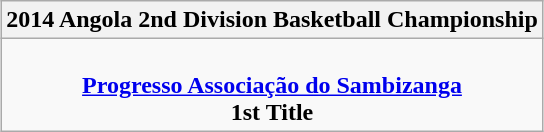<table class=wikitable style="text-align:center; margin:auto">
<tr>
<th>2014 Angola 2nd Division Basketball Championship</th>
</tr>
<tr>
<td><br><strong><a href='#'>Progresso Associação do Sambizanga</a></strong><br><strong>1st Title</strong></td>
</tr>
</table>
